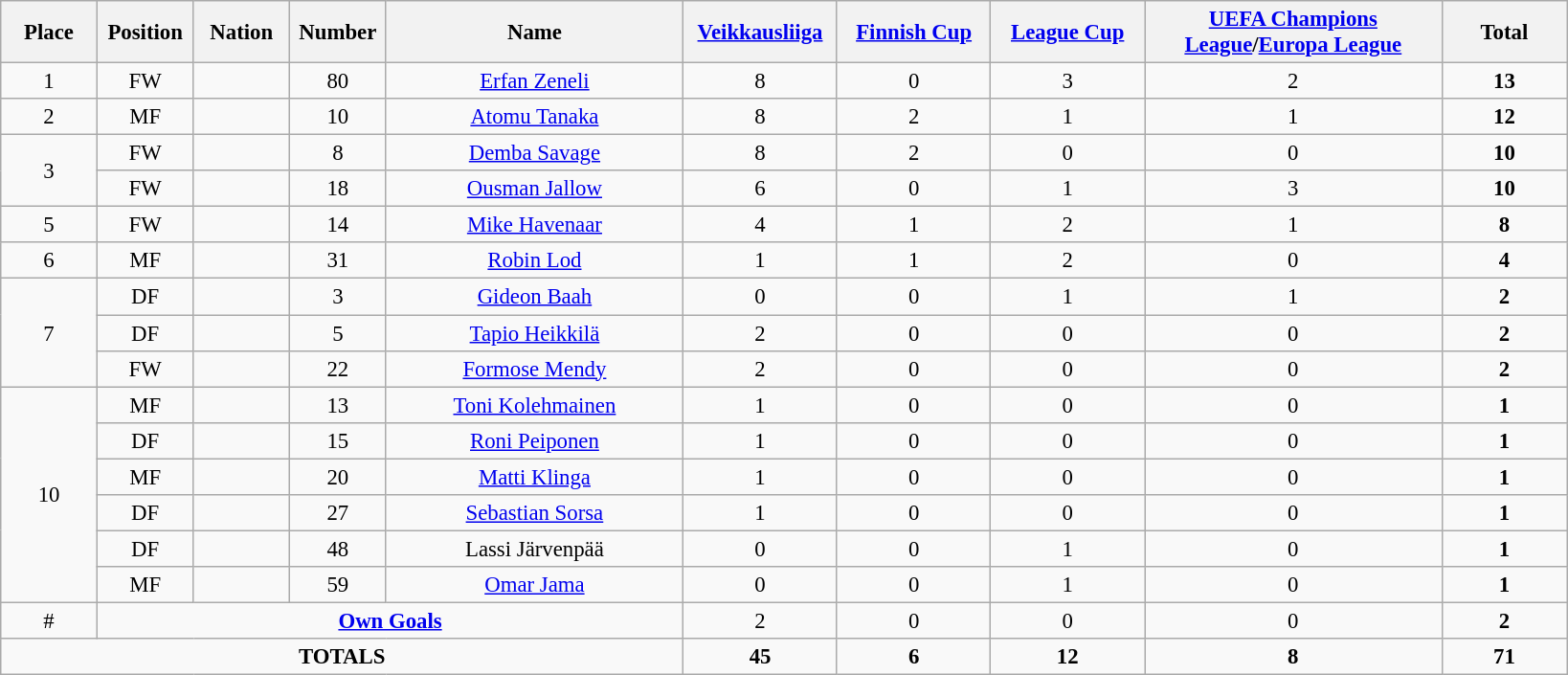<table class="wikitable" style="font-size: 95%; text-align: center;">
<tr>
<th width=60>Place</th>
<th width=60>Position</th>
<th width=60>Nation</th>
<th width=60>Number</th>
<th width=200>Name</th>
<th width=100><a href='#'>Veikkausliiga</a></th>
<th width=100><a href='#'>Finnish Cup</a></th>
<th width=100><a href='#'>League Cup</a></th>
<th width=200><a href='#'>UEFA Champions League</a>/<a href='#'>Europa League</a></th>
<th width=80>Total</th>
</tr>
<tr>
<td>1</td>
<td>FW</td>
<td></td>
<td>80</td>
<td><a href='#'>Erfan Zeneli</a></td>
<td>8</td>
<td>0</td>
<td>3</td>
<td>2</td>
<td><strong>13</strong></td>
</tr>
<tr>
<td>2</td>
<td>MF</td>
<td></td>
<td>10</td>
<td><a href='#'>Atomu Tanaka</a></td>
<td>8</td>
<td>2</td>
<td>1</td>
<td>1</td>
<td><strong>12</strong></td>
</tr>
<tr>
<td rowspan="2">3</td>
<td>FW</td>
<td></td>
<td>8</td>
<td><a href='#'>Demba Savage</a></td>
<td>8</td>
<td>2</td>
<td>0</td>
<td>0</td>
<td><strong>10</strong></td>
</tr>
<tr>
<td>FW</td>
<td></td>
<td>18</td>
<td><a href='#'>Ousman Jallow</a></td>
<td>6</td>
<td>0</td>
<td>1</td>
<td>3</td>
<td><strong>10</strong></td>
</tr>
<tr>
<td>5</td>
<td>FW</td>
<td></td>
<td>14</td>
<td><a href='#'>Mike Havenaar</a></td>
<td>4</td>
<td>1</td>
<td>2</td>
<td>1</td>
<td><strong>8</strong></td>
</tr>
<tr>
<td>6</td>
<td>MF</td>
<td></td>
<td>31</td>
<td><a href='#'>Robin Lod</a></td>
<td>1</td>
<td>1</td>
<td>2</td>
<td>0</td>
<td><strong>4</strong></td>
</tr>
<tr>
<td rowspan="3">7</td>
<td>DF</td>
<td></td>
<td>3</td>
<td><a href='#'>Gideon Baah</a></td>
<td>0</td>
<td>0</td>
<td>1</td>
<td>1</td>
<td><strong>2</strong></td>
</tr>
<tr>
<td>DF</td>
<td></td>
<td>5</td>
<td><a href='#'>Tapio Heikkilä</a></td>
<td>2</td>
<td>0</td>
<td>0</td>
<td>0</td>
<td><strong>2</strong></td>
</tr>
<tr>
<td>FW</td>
<td></td>
<td>22</td>
<td><a href='#'>Formose Mendy</a></td>
<td>2</td>
<td>0</td>
<td>0</td>
<td>0</td>
<td><strong>2</strong></td>
</tr>
<tr>
<td rowspan="6">10</td>
<td>MF</td>
<td></td>
<td>13</td>
<td><a href='#'>Toni Kolehmainen</a></td>
<td>1</td>
<td>0</td>
<td>0</td>
<td>0</td>
<td><strong>1</strong></td>
</tr>
<tr>
<td>DF</td>
<td></td>
<td>15</td>
<td><a href='#'>Roni Peiponen</a></td>
<td>1</td>
<td>0</td>
<td>0</td>
<td>0</td>
<td><strong>1</strong></td>
</tr>
<tr>
<td>MF</td>
<td></td>
<td>20</td>
<td><a href='#'>Matti Klinga</a></td>
<td>1</td>
<td>0</td>
<td>0</td>
<td>0</td>
<td><strong>1</strong></td>
</tr>
<tr>
<td>DF</td>
<td></td>
<td>27</td>
<td><a href='#'>Sebastian Sorsa</a></td>
<td>1</td>
<td>0</td>
<td>0</td>
<td>0</td>
<td><strong>1</strong></td>
</tr>
<tr>
<td>DF</td>
<td></td>
<td>48</td>
<td>Lassi Järvenpää</td>
<td>0</td>
<td>0</td>
<td>1</td>
<td>0</td>
<td><strong>1</strong></td>
</tr>
<tr>
<td>MF</td>
<td></td>
<td>59</td>
<td><a href='#'>Omar Jama</a></td>
<td>0</td>
<td>0</td>
<td>1</td>
<td>0</td>
<td><strong>1</strong></td>
</tr>
<tr>
<td>#</td>
<td colspan="4"><strong><a href='#'>Own Goals</a></strong></td>
<td>2</td>
<td>0</td>
<td>0</td>
<td>0</td>
<td><strong>2</strong></td>
</tr>
<tr>
<td colspan="5"><strong>TOTALS</strong></td>
<td><strong>45</strong></td>
<td><strong>6</strong></td>
<td><strong>12</strong></td>
<td><strong>8</strong></td>
<td><strong>71</strong></td>
</tr>
</table>
